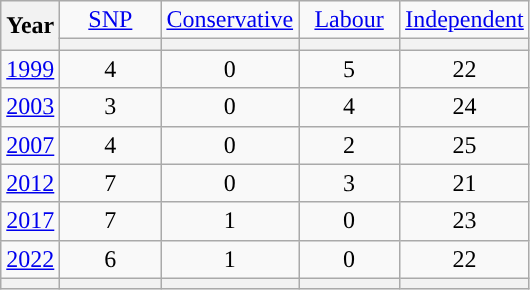<table class=wikitable style=text-align:center>
<tr>
<th rowspan=2>Year</th>
<td width="60"><a href='#'>SNP</a></td>
<td width="60"><a href='#'>Conservative</a></td>
<td width="60"><a href='#'>Labour</a></td>
<td width="60"><a href='#'>Independent</a></td>
</tr>
<tr>
<th style="background-color: "></th>
<th style="background-color: "></th>
<th style="background-color: "></th>
<th style="background-color: "></th>
</tr>
<tr>
<td><a href='#'>1999</a></td>
<td>4</td>
<td>0</td>
<td>5</td>
<td>22</td>
</tr>
<tr>
<td><a href='#'>2003</a></td>
<td>3</td>
<td>0</td>
<td>4</td>
<td>24</td>
</tr>
<tr>
<td><a href='#'>2007</a></td>
<td>4</td>
<td>0</td>
<td>2</td>
<td>25</td>
</tr>
<tr>
<td><a href='#'>2012</a></td>
<td>7</td>
<td>0</td>
<td>3</td>
<td>21</td>
</tr>
<tr>
<td><a href='#'>2017</a></td>
<td>7</td>
<td>1</td>
<td>0</td>
<td>23</td>
</tr>
<tr>
<td><a href='#'>2022</a></td>
<td>6</td>
<td>1</td>
<td>0</td>
<td>22</td>
</tr>
<tr>
<th></th>
<th style="background-color: "></th>
<th style="background-color: "></th>
<th style="background-color: "></th>
<th style="background-color: "></th>
</tr>
</table>
